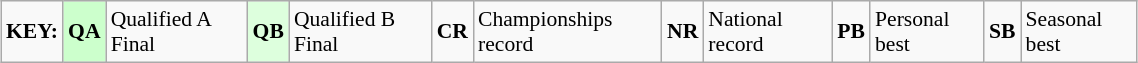<table class="wikitable" style="margin:0.5em auto; font-size:90%;position:relative;" width=60%>
<tr>
<td><strong>KEY:</strong></td>
<td bgcolor=ccffcc align=center><strong>QA</strong></td>
<td>Qualified A Final</td>
<td bgcolor=ddffdd align=center><strong>QB</strong></td>
<td>Qualified B Final</td>
<td align=center><strong>CR</strong></td>
<td>Championships record</td>
<td align=center><strong>NR</strong></td>
<td>National record</td>
<td align=center><strong>PB</strong></td>
<td>Personal best</td>
<td align=center><strong>SB</strong></td>
<td>Seasonal best</td>
</tr>
</table>
